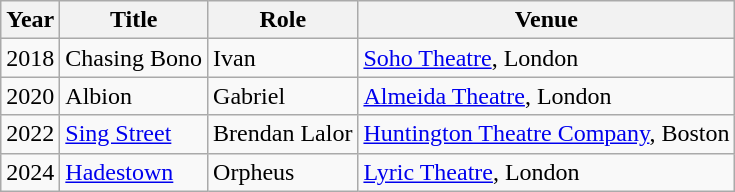<table class="wikitable sortable">
<tr>
<th>Year</th>
<th>Title</th>
<th>Role</th>
<th>Venue</th>
</tr>
<tr>
<td>2018</td>
<td>Chasing Bono</td>
<td>Ivan</td>
<td><a href='#'>Soho Theatre</a>, London</td>
</tr>
<tr>
<td>2020</td>
<td>Albion</td>
<td>Gabriel</td>
<td><a href='#'>Almeida Theatre</a>, London</td>
</tr>
<tr>
<td>2022</td>
<td><a href='#'>Sing Street</a></td>
<td>Brendan Lalor</td>
<td><a href='#'>Huntington Theatre Company</a>, Boston</td>
</tr>
<tr>
<td>2024</td>
<td><a href='#'>Hadestown</a></td>
<td>Orpheus</td>
<td><a href='#'>Lyric Theatre</a>, London</td>
</tr>
</table>
